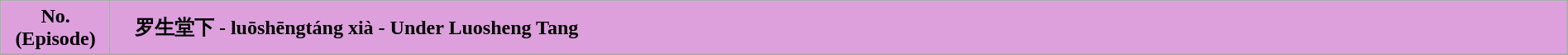<table class="wikitable plainrowheaders" style="background:#FFFFFF; width:100%">
<tr>
<th style="background-color:#DDA0DD; width:7%">No. (Episode)</th>
<th style="background-color:#DDA0DD;text-align:left;">    罗生堂下 - luōshēngtáng xià - Under Luosheng Tang</th>
</tr>
<tr>
</tr>
</table>
